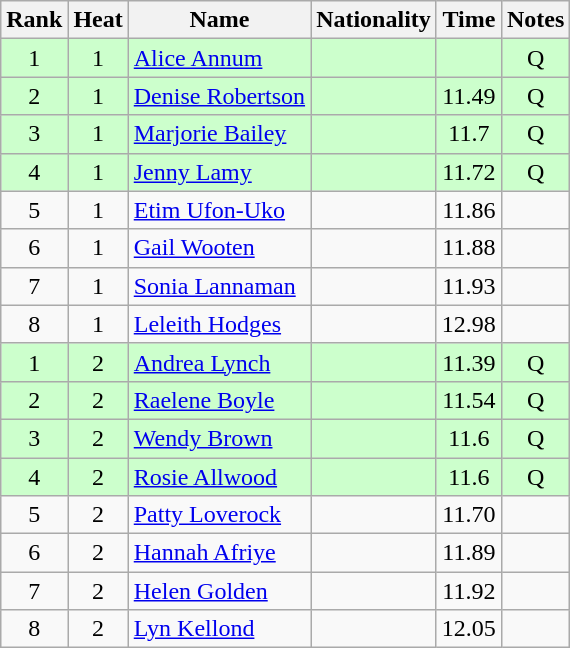<table class="wikitable sortable" style="text-align:center;">
<tr>
<th scope=col>Rank</th>
<th scope=col>Heat</th>
<th scope=col>Name</th>
<th scope=col>Nationality</th>
<th scope=col>Time</th>
<th scope=col>Notes</th>
</tr>
<tr style="background-color:#ccffcc;">
<td>1</td>
<td>1</td>
<td style="text-align:left;"><a href='#'>Alice Annum</a></td>
<td style="text-align:left;"></td>
<td></td>
<td>Q</td>
</tr>
<tr style="background-color:#ccffcc;">
<td>2</td>
<td>1</td>
<td style="text-align:left;"><a href='#'>Denise Robertson</a></td>
<td style="text-align:left;"></td>
<td>11.49</td>
<td>Q</td>
</tr>
<tr style="background-color:#ccffcc;">
<td>3</td>
<td>1</td>
<td style="text-align:left;"><a href='#'>Marjorie Bailey</a></td>
<td style="text-align:left;"></td>
<td>11.7</td>
<td>Q</td>
</tr>
<tr style="background-color:#ccffcc;">
<td>4</td>
<td>1</td>
<td style="text-align:left;"><a href='#'>Jenny Lamy</a></td>
<td style="text-align:left;"></td>
<td>11.72</td>
<td>Q</td>
</tr>
<tr>
<td>5</td>
<td>1</td>
<td style="text-align:left;"><a href='#'>Etim Ufon-Uko</a></td>
<td style="text-align:left;"></td>
<td>11.86</td>
<td></td>
</tr>
<tr>
<td>6</td>
<td>1</td>
<td style="text-align:left;"><a href='#'>Gail Wooten</a></td>
<td style="text-align:left;"></td>
<td>11.88</td>
<td></td>
</tr>
<tr>
<td>7</td>
<td>1</td>
<td style="text-align:left;"><a href='#'>Sonia Lannaman</a></td>
<td style="text-align:left;"></td>
<td>11.93</td>
<td></td>
</tr>
<tr>
<td>8</td>
<td>1</td>
<td style="text-align:left;"><a href='#'>Leleith Hodges</a></td>
<td style="text-align:left;"></td>
<td>12.98</td>
<td></td>
</tr>
<tr style="background-color:#ccffcc;">
<td>1</td>
<td>2</td>
<td style="text-align:left;"><a href='#'>Andrea Lynch</a></td>
<td style="text-align:left;"></td>
<td>11.39</td>
<td>Q</td>
</tr>
<tr style="background-color:#ccffcc;">
<td>2</td>
<td>2</td>
<td style="text-align:left;"><a href='#'>Raelene Boyle</a></td>
<td style="text-align:left;"></td>
<td>11.54</td>
<td>Q</td>
</tr>
<tr style="background-color:#ccffcc;">
<td>3</td>
<td>2</td>
<td style="text-align:left;"><a href='#'>Wendy Brown</a></td>
<td style="text-align:left;"></td>
<td>11.6</td>
<td>Q</td>
</tr>
<tr style="background-color:#ccffcc;">
<td>4</td>
<td>2</td>
<td style="text-align:left;"><a href='#'>Rosie Allwood</a></td>
<td style="text-align:left;"></td>
<td>11.6</td>
<td>Q</td>
</tr>
<tr>
<td>5</td>
<td>2</td>
<td style="text-align:left;"><a href='#'>Patty Loverock</a></td>
<td style="text-align:left;"></td>
<td>11.70</td>
<td></td>
</tr>
<tr>
<td>6</td>
<td>2</td>
<td style="text-align:left;"><a href='#'>Hannah Afriye</a></td>
<td style="text-align:left;"></td>
<td>11.89</td>
<td></td>
</tr>
<tr>
<td>7</td>
<td>2</td>
<td style="text-align:left;"><a href='#'>Helen Golden</a></td>
<td style="text-align:left;"></td>
<td>11.92</td>
<td></td>
</tr>
<tr>
<td>8</td>
<td>2</td>
<td style="text-align:left;"><a href='#'>Lyn Kellond</a></td>
<td style="text-align:left;"></td>
<td>12.05</td>
<td></td>
</tr>
</table>
